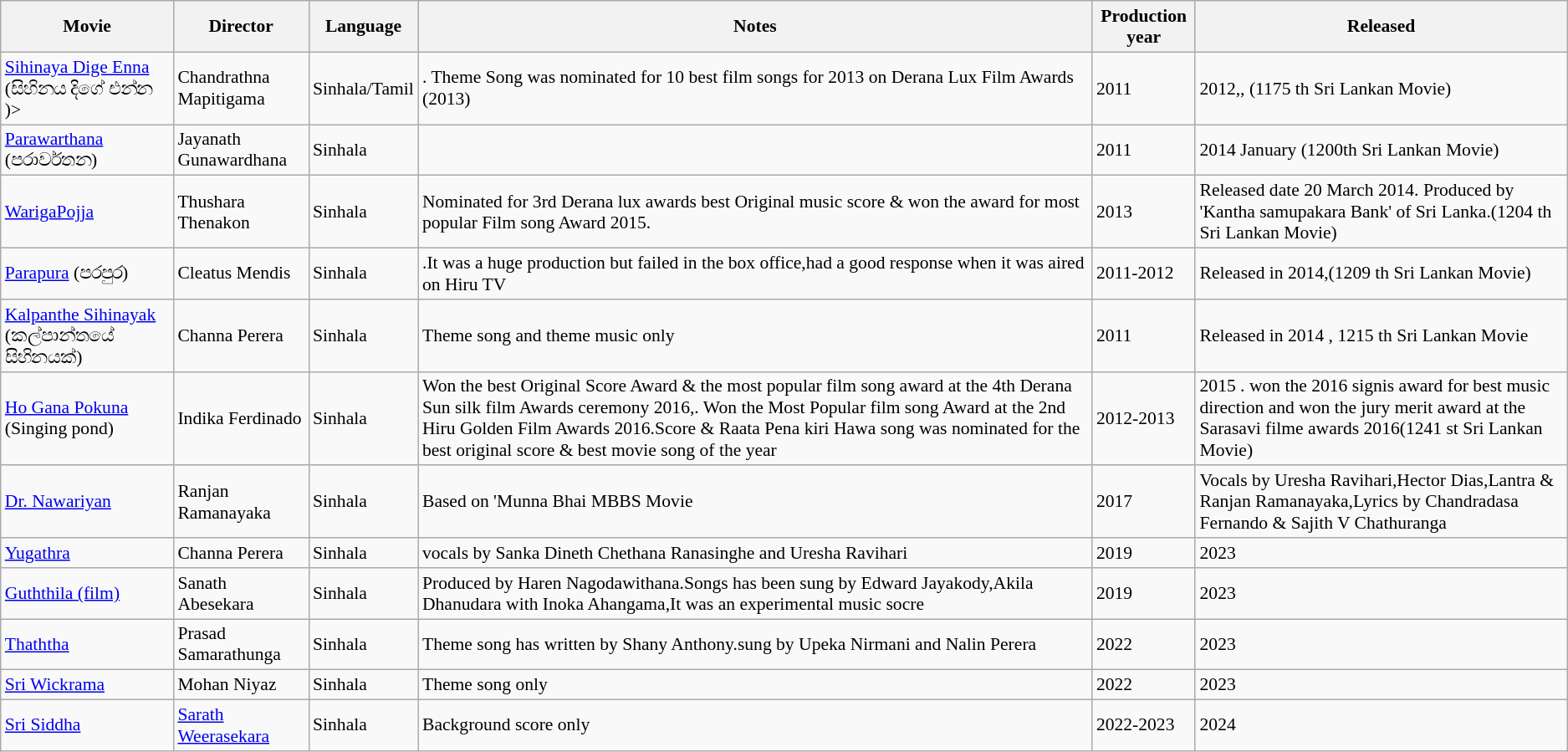<table class="wikitable" style="font-size: 90%;">
<tr>
<th>Movie</th>
<th>Director</th>
<th>Language</th>
<th>Notes</th>
<th>Production year</th>
<th>Released</th>
</tr>
<tr>
<td><a href='#'>Sihinaya Dige Enna</a> (සිහිනය දිගේ එන්න )></td>
<td>Chandrathna Mapitigama</td>
<td>Sinhala/Tamil</td>
<td>. Theme Song was nominated for 10 best film songs for 2013 on Derana Lux Film Awards (2013)</td>
<td>2011</td>
<td>2012,, (1175 th Sri Lankan Movie)</td>
</tr>
<tr>
<td><a href='#'>Parawarthana</a> (පරාවර්තන)</td>
<td>Jayanath Gunawardhana</td>
<td>Sinhala</td>
<td></td>
<td>2011</td>
<td>2014 January   (1200th Sri Lankan Movie)</td>
</tr>
<tr>
<td><a href='#'>WarigaPojja</a></td>
<td>Thushara Thenakon</td>
<td>Sinhala</td>
<td>Nominated for 3rd Derana lux awards best Original music score & won the award for most popular Film song Award 2015.</td>
<td>2013</td>
<td>Released date 20 March 2014. Produced by 'Kantha samupakara Bank' of Sri Lanka.(1204 th Sri Lankan Movie)</td>
</tr>
<tr>
<td><a href='#'>Parapura</a> (පරපුර)</td>
<td>Cleatus Mendis</td>
<td>Sinhala</td>
<td>.It was a huge production but failed in the box office,had a good response when it was aired on Hiru TV</td>
<td>2011-2012</td>
<td> Released in 2014,(1209 th Sri Lankan Movie)</td>
</tr>
<tr>
<td><a href='#'>Kalpanthe Sihinayak</a> (කල්පාන්තයේ සිහිනයක්)</td>
<td>Channa Perera</td>
<td>Sinhala</td>
<td>Theme song and theme music only</td>
<td>2011</td>
<td>Released in 2014 , 1215 th Sri Lankan Movie</td>
</tr>
<tr>
<td><a href='#'>Ho Gana Pokuna</a> (Singing pond)</td>
<td>Indika Ferdinado</td>
<td>Sinhala</td>
<td>Won the best Original Score Award & the most popular film song award at the 4th Derana Sun silk film Awards ceremony 2016,. Won the Most Popular film song Award at the 2nd Hiru Golden Film Awards 2016.Score & Raata Pena kiri Hawa song was nominated for the best original score & best movie song of the year</td>
<td>2012-2013</td>
<td>2015 . won the 2016 signis award for best music direction and won the jury merit award at the Sarasavi filme awards 2016(1241 st Sri Lankan Movie)</td>
</tr>
<tr>
<td><a href='#'>Dr. Nawariyan</a></td>
<td>Ranjan Ramanayaka</td>
<td>Sinhala</td>
<td>Based on 'Munna Bhai MBBS Movie</td>
<td>2017</td>
<td>Vocals by Uresha Ravihari,Hector Dias,Lantra & Ranjan Ramanayaka,Lyrics by Chandradasa Fernando & Sajith V Chathuranga</td>
</tr>
<tr>
<td><a href='#'>Yugathra</a></td>
<td>Channa Perera</td>
<td>Sinhala</td>
<td>vocals by Sanka Dineth Chethana Ranasinghe and Uresha Ravihari</td>
<td>2019</td>
<td>2023</td>
</tr>
<tr>
<td><a href='#'>Guththila (film)</a></td>
<td>Sanath Abesekara</td>
<td>Sinhala</td>
<td>Produced by Haren Nagodawithana.Songs has been sung by Edward Jayakody,Akila Dhanudara with Inoka Ahangama,It was an experimental music socre</td>
<td>2019</td>
<td>2023 </td>
</tr>
<tr>
<td><a href='#'>Thaththa</a></td>
<td>Prasad Samarathunga</td>
<td>Sinhala</td>
<td>Theme song has written by Shany Anthony.sung by Upeka Nirmani and Nalin Perera</td>
<td>2022</td>
<td>2023</td>
</tr>
<tr>
<td><a href='#'>Sri Wickrama</a></td>
<td>Mohan Niyaz</td>
<td>Sinhala</td>
<td>Theme song only </td>
<td>2022</td>
<td>2023</td>
</tr>
<tr>
<td><a href='#'>Sri Siddha</a></td>
<td><a href='#'>Sarath Weerasekara</a></td>
<td>Sinhala</td>
<td>Background score only</td>
<td>2022-2023</td>
<td>2024</td>
</tr>
</table>
